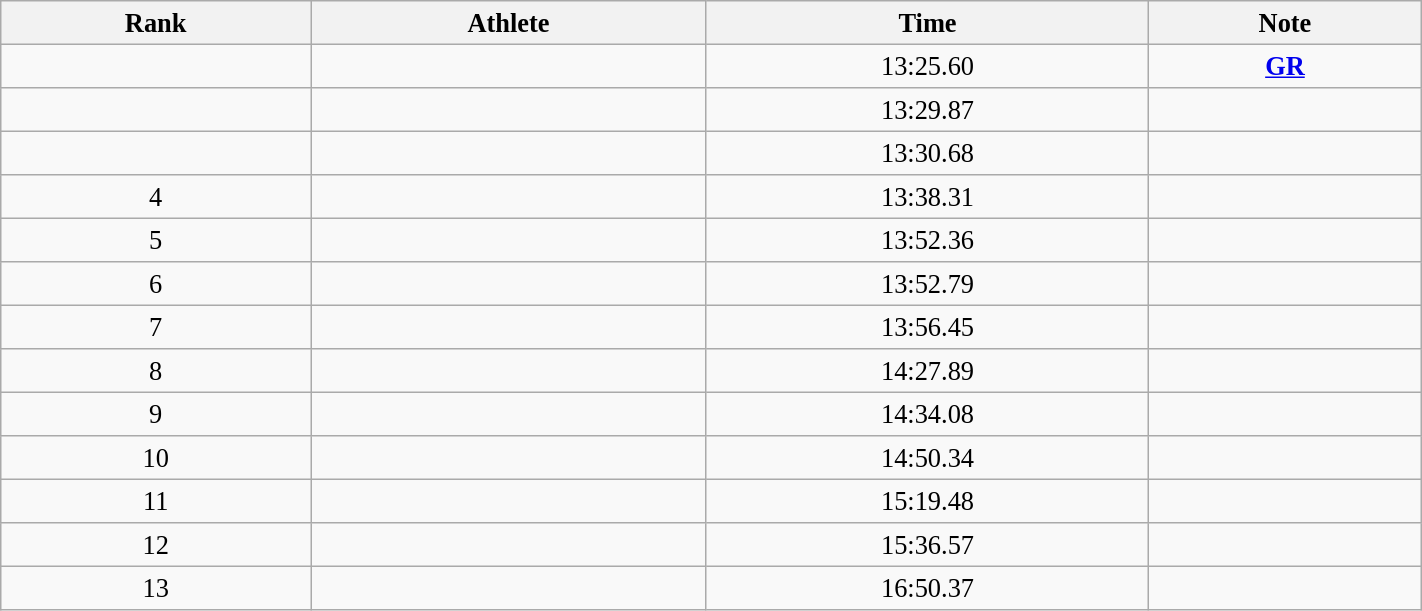<table class="wikitable" style=" text-align:center; font-size:110%;" width="75%">
<tr>
<th>Rank</th>
<th>Athlete</th>
<th>Time</th>
<th>Note</th>
</tr>
<tr>
<td></td>
<td align=left></td>
<td>13:25.60</td>
<td><strong><a href='#'>GR</a></strong></td>
</tr>
<tr>
<td></td>
<td align=left></td>
<td>13:29.87</td>
<td></td>
</tr>
<tr>
<td></td>
<td align=left></td>
<td>13:30.68</td>
<td></td>
</tr>
<tr>
<td>4</td>
<td align=left></td>
<td>13:38.31</td>
<td></td>
</tr>
<tr>
<td>5</td>
<td align=left></td>
<td>13:52.36</td>
<td></td>
</tr>
<tr>
<td>6</td>
<td align=left></td>
<td>13:52.79</td>
<td></td>
</tr>
<tr>
<td>7</td>
<td align=left></td>
<td>13:56.45</td>
<td></td>
</tr>
<tr>
<td>8</td>
<td align=left></td>
<td>14:27.89</td>
<td></td>
</tr>
<tr>
<td>9</td>
<td align=left></td>
<td>14:34.08</td>
<td></td>
</tr>
<tr>
<td>10</td>
<td align=left></td>
<td>14:50.34</td>
<td></td>
</tr>
<tr>
<td>11</td>
<td align=left></td>
<td>15:19.48</td>
<td></td>
</tr>
<tr>
<td>12</td>
<td align=left></td>
<td>15:36.57</td>
<td></td>
</tr>
<tr>
<td>13</td>
<td align=left></td>
<td>16:50.37</td>
<td></td>
</tr>
</table>
